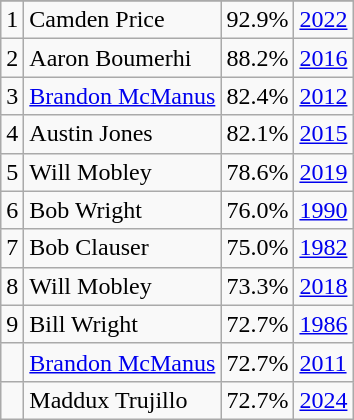<table class="wikitable">
<tr>
</tr>
<tr>
<td>1</td>
<td>Camden Price</td>
<td><abbr>92.9%</abbr></td>
<td><a href='#'>2022</a></td>
</tr>
<tr>
<td>2</td>
<td>Aaron Boumerhi</td>
<td><abbr>88.2%</abbr></td>
<td><a href='#'>2016</a></td>
</tr>
<tr>
<td>3</td>
<td><a href='#'>Brandon McManus</a></td>
<td><abbr>82.4%</abbr></td>
<td><a href='#'>2012</a></td>
</tr>
<tr>
<td>4</td>
<td>Austin Jones</td>
<td><abbr>82.1%</abbr></td>
<td><a href='#'>2015</a></td>
</tr>
<tr>
<td>5</td>
<td>Will Mobley</td>
<td><abbr>78.6%</abbr></td>
<td><a href='#'>2019</a></td>
</tr>
<tr>
<td>6</td>
<td>Bob Wright</td>
<td><abbr>76.0%</abbr></td>
<td><a href='#'>1990</a></td>
</tr>
<tr>
<td>7</td>
<td>Bob Clauser</td>
<td><abbr>75.0%</abbr></td>
<td><a href='#'>1982</a></td>
</tr>
<tr>
<td>8</td>
<td>Will Mobley</td>
<td><abbr>73.3%</abbr></td>
<td><a href='#'>2018</a></td>
</tr>
<tr>
<td>9</td>
<td>Bill Wright</td>
<td><abbr>72.7%</abbr></td>
<td><a href='#'>1986</a></td>
</tr>
<tr>
<td></td>
<td><a href='#'>Brandon McManus</a></td>
<td><abbr>72.7%</abbr></td>
<td><a href='#'>2011</a></td>
</tr>
<tr>
<td></td>
<td>Maddux Trujillo</td>
<td><abbr>72.7%</abbr></td>
<td><a href='#'>2024</a></td>
</tr>
</table>
